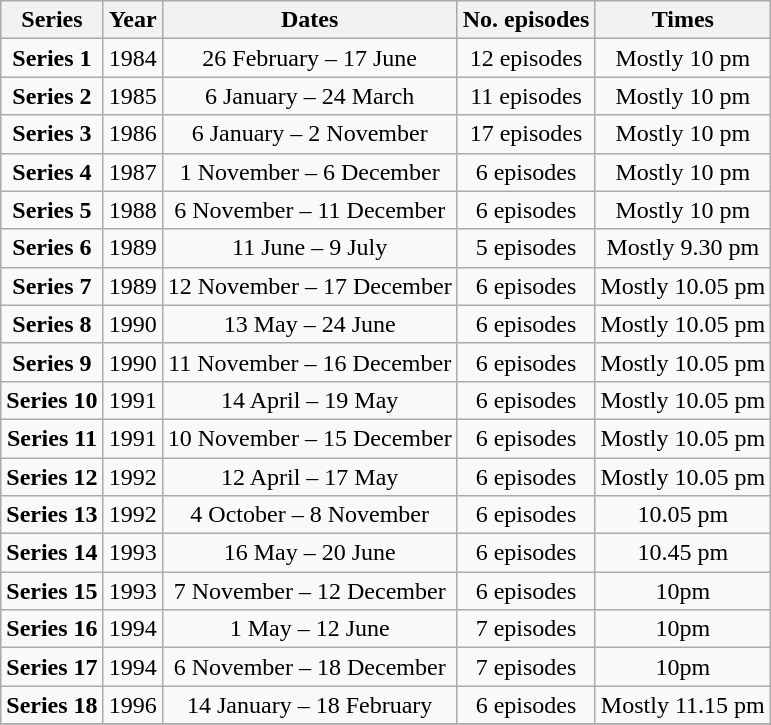<table class="wikitable" style="left: 0 auto; text-align: center;">
<tr>
<th>Series</th>
<th>Year</th>
<th>Dates</th>
<th>No. episodes</th>
<th>Times</th>
</tr>
<tr>
<td><strong>Series 1</strong></td>
<td>1984</td>
<td>26 February – 17 June</td>
<td>12 episodes</td>
<td>Mostly 10 pm</td>
</tr>
<tr>
<td><strong>Series 2</strong></td>
<td>1985</td>
<td>6 January – 24 March</td>
<td>11 episodes</td>
<td>Mostly 10 pm</td>
</tr>
<tr>
<td><strong>Series 3</strong></td>
<td>1986</td>
<td>6 January – 2 November</td>
<td>17 episodes</td>
<td>Mostly 10 pm</td>
</tr>
<tr>
<td><strong>Series 4</strong></td>
<td>1987</td>
<td>1 November – 6 December</td>
<td>6 episodes</td>
<td>Mostly 10 pm</td>
</tr>
<tr>
<td><strong>Series 5</strong></td>
<td>1988</td>
<td>6 November – 11 December</td>
<td>6 episodes</td>
<td>Mostly 10 pm</td>
</tr>
<tr>
<td><strong>Series 6</strong></td>
<td>1989</td>
<td>11 June – 9 July</td>
<td>5 episodes</td>
<td>Mostly 9.30 pm</td>
</tr>
<tr>
<td><strong>Series 7</strong></td>
<td>1989</td>
<td>12 November – 17 December</td>
<td>6 episodes</td>
<td>Mostly 10.05 pm</td>
</tr>
<tr>
<td><strong>Series 8</strong></td>
<td>1990</td>
<td>13 May – 24 June</td>
<td>6 episodes</td>
<td>Mostly 10.05 pm</td>
</tr>
<tr>
<td><strong>Series 9</strong></td>
<td>1990</td>
<td>11 November – 16 December</td>
<td>6 episodes</td>
<td>Mostly 10.05 pm</td>
</tr>
<tr>
<td><strong>Series 10</strong></td>
<td>1991</td>
<td>14 April – 19 May</td>
<td>6 episodes</td>
<td>Mostly 10.05 pm</td>
</tr>
<tr>
<td><strong>Series 11</strong></td>
<td>1991</td>
<td>10 November – 15 December</td>
<td>6 episodes</td>
<td>Mostly 10.05 pm</td>
</tr>
<tr>
<td><strong>Series 12</strong></td>
<td>1992</td>
<td>12 April – 17 May</td>
<td>6 episodes</td>
<td>Mostly 10.05 pm</td>
</tr>
<tr>
<td><strong>Series 13</strong></td>
<td>1992</td>
<td>4 October – 8 November</td>
<td>6 episodes</td>
<td>10.05 pm</td>
</tr>
<tr>
<td><strong>Series 14</strong></td>
<td>1993</td>
<td>16 May – 20 June</td>
<td>6 episodes</td>
<td>10.45 pm</td>
</tr>
<tr>
<td><strong>Series 15</strong></td>
<td>1993</td>
<td>7 November – 12 December</td>
<td>6 episodes</td>
<td>10pm</td>
</tr>
<tr>
<td><strong>Series 16</strong></td>
<td>1994</td>
<td>1 May – 12 June</td>
<td>7 episodes</td>
<td>10pm</td>
</tr>
<tr>
<td><strong>Series 17</strong></td>
<td>1994</td>
<td>6 November – 18 December</td>
<td>7 episodes</td>
<td>10pm</td>
</tr>
<tr>
<td><strong>Series 18</strong></td>
<td>1996</td>
<td>14 January – 18 February</td>
<td>6 episodes</td>
<td>Mostly 11.15 pm</td>
</tr>
<tr>
</tr>
</table>
